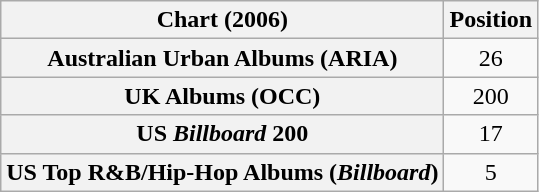<table class="wikitable sortable plainrowheaders">
<tr>
<th>Chart (2006)</th>
<th>Position</th>
</tr>
<tr>
<th scope="row">Australian Urban Albums (ARIA)</th>
<td align="center">26</td>
</tr>
<tr>
<th scope="row">UK Albums (OCC)</th>
<td align="center">200</td>
</tr>
<tr>
<th scope="row">US <em>Billboard</em> 200</th>
<td align="center">17</td>
</tr>
<tr>
<th scope="row">US Top R&B/Hip-Hop Albums (<em>Billboard</em>)</th>
<td align="center">5</td>
</tr>
</table>
